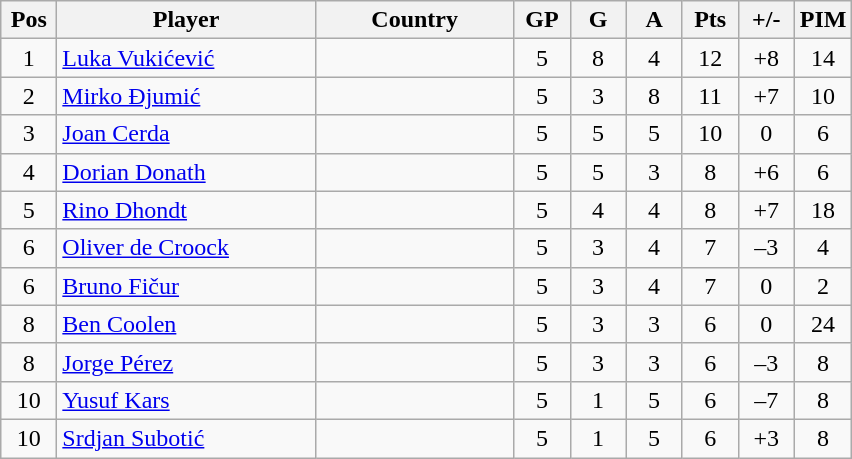<table class="wikitable sortable" style="text-align: center;">
<tr>
<th width=30>Pos</th>
<th width=165>Player</th>
<th width=125>Country</th>
<th width=30>GP</th>
<th width=30>G</th>
<th width=30>A</th>
<th width=30>Pts</th>
<th width=30>+/-</th>
<th width=30>PIM</th>
</tr>
<tr>
<td>1</td>
<td align=left><a href='#'>Luka Vukićević</a></td>
<td align=left></td>
<td>5</td>
<td>8</td>
<td>4</td>
<td>12</td>
<td>+8</td>
<td>14</td>
</tr>
<tr>
<td>2</td>
<td align=left><a href='#'>Mirko Đjumić</a></td>
<td align=left></td>
<td>5</td>
<td>3</td>
<td>8</td>
<td>11</td>
<td>+7</td>
<td>10</td>
</tr>
<tr>
<td>3</td>
<td align=left><a href='#'>Joan Cerda</a></td>
<td align=left></td>
<td>5</td>
<td>5</td>
<td>5</td>
<td>10</td>
<td>0</td>
<td>6</td>
</tr>
<tr>
<td>4</td>
<td align=left><a href='#'>Dorian Donath</a></td>
<td align=left></td>
<td>5</td>
<td>5</td>
<td>3</td>
<td>8</td>
<td>+6</td>
<td>6</td>
</tr>
<tr>
<td>5</td>
<td align=left><a href='#'>Rino Dhondt</a></td>
<td align=left></td>
<td>5</td>
<td>4</td>
<td>4</td>
<td>8</td>
<td>+7</td>
<td>18</td>
</tr>
<tr>
<td>6</td>
<td align=left><a href='#'>Oliver de Croock</a></td>
<td align=left></td>
<td>5</td>
<td>3</td>
<td>4</td>
<td>7</td>
<td>–3</td>
<td>4</td>
</tr>
<tr>
<td>6</td>
<td align=left><a href='#'>Bruno Fičur</a></td>
<td align=left></td>
<td>5</td>
<td>3</td>
<td>4</td>
<td>7</td>
<td>0</td>
<td>2</td>
</tr>
<tr>
<td>8</td>
<td align=left><a href='#'>Ben Coolen</a></td>
<td align=left></td>
<td>5</td>
<td>3</td>
<td>3</td>
<td>6</td>
<td>0</td>
<td>24</td>
</tr>
<tr>
<td>8</td>
<td align=left><a href='#'>Jorge Pérez</a></td>
<td align=left></td>
<td>5</td>
<td>3</td>
<td>3</td>
<td>6</td>
<td>–3</td>
<td>8</td>
</tr>
<tr>
<td>10</td>
<td align=left><a href='#'>Yusuf Kars</a></td>
<td align=left></td>
<td>5</td>
<td>1</td>
<td>5</td>
<td>6</td>
<td>–7</td>
<td>8</td>
</tr>
<tr>
<td>10</td>
<td align=left><a href='#'>Srdjan Subotić</a></td>
<td align=left></td>
<td>5</td>
<td>1</td>
<td>5</td>
<td>6</td>
<td>+3</td>
<td>8</td>
</tr>
</table>
